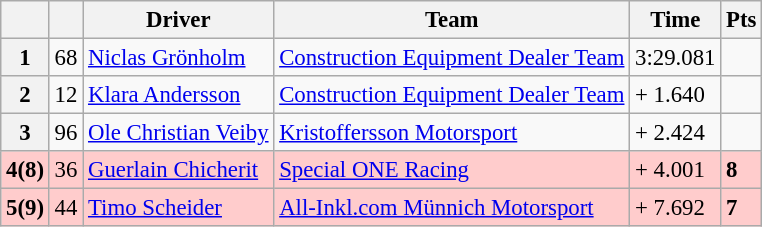<table class="wikitable" style="font-size:95%">
<tr>
<th></th>
<th></th>
<th>Driver</th>
<th>Team</th>
<th>Time</th>
<th>Pts</th>
</tr>
<tr>
<th>1</th>
<td>68</td>
<td> <a href='#'>Niclas Grönholm</a></td>
<td><a href='#'>Construction Equipment Dealer Team</a></td>
<td>3:29.081</td>
<td></td>
</tr>
<tr>
<th>2</th>
<td>12</td>
<td> <a href='#'>Klara Andersson</a></td>
<td><a href='#'>Construction Equipment Dealer Team</a></td>
<td>+ 1.640</td>
<td></td>
</tr>
<tr>
<th>3</th>
<td>96</td>
<td> <a href='#'>Ole Christian Veiby</a></td>
<td><a href='#'>Kristoffersson Motorsport</a></td>
<td>+ 2.424</td>
<td></td>
</tr>
<tr>
<th style="background:#ffcccc;">4(8)</th>
<td style="background:#ffcccc;">36</td>
<td style="background:#ffcccc;"> <a href='#'>Guerlain Chicherit</a></td>
<td style="background:#ffcccc;"><a href='#'>Special ONE Racing</a></td>
<td style="background:#ffcccc;">+ 4.001</td>
<td style="background:#ffcccc;"><strong>8</strong></td>
</tr>
<tr>
<th style="background:#ffcccc;">5(9)</th>
<td style="background:#ffcccc;">44</td>
<td style="background:#ffcccc;"> <a href='#'>Timo Scheider</a></td>
<td style="background:#ffcccc;"><a href='#'>All-Inkl.com Münnich Motorsport</a></td>
<td style="background:#ffcccc;">+ 7.692</td>
<td style="background:#ffcccc;"><strong>7</strong></td>
</tr>
</table>
